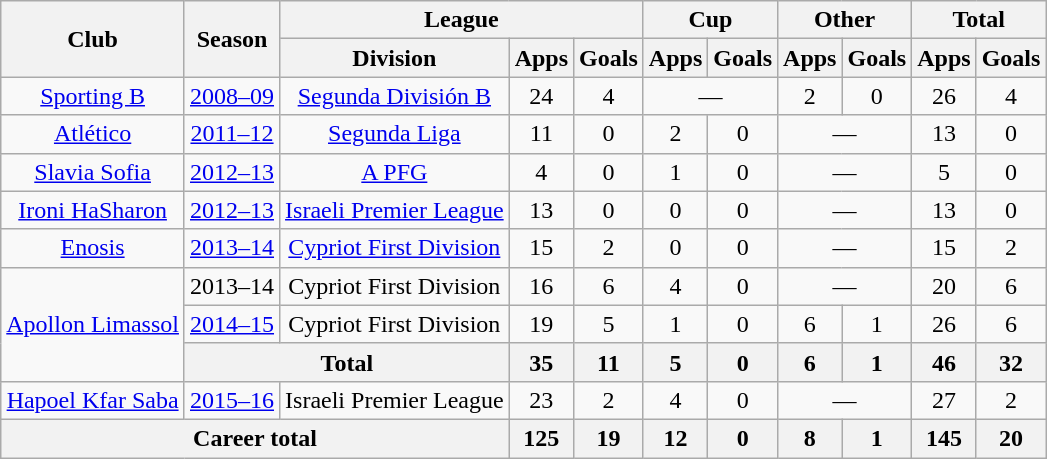<table class="wikitable" style="text-align: center">
<tr>
<th rowspan="2">Club</th>
<th rowspan="2">Season</th>
<th colspan="3">League</th>
<th colspan="2">Cup</th>
<th colspan="2">Other</th>
<th colspan="2">Total</th>
</tr>
<tr>
<th>Division</th>
<th>Apps</th>
<th>Goals</th>
<th>Apps</th>
<th>Goals</th>
<th>Apps</th>
<th>Goals</th>
<th>Apps</th>
<th>Goals</th>
</tr>
<tr>
<td><a href='#'>Sporting B</a></td>
<td><a href='#'>2008–09</a></td>
<td><a href='#'>Segunda División B</a></td>
<td>24</td>
<td>4</td>
<td colspan="2">—</td>
<td>2</td>
<td>0</td>
<td>26</td>
<td>4</td>
</tr>
<tr>
<td><a href='#'>Atlético</a></td>
<td><a href='#'>2011–12</a></td>
<td><a href='#'>Segunda Liga</a></td>
<td>11</td>
<td>0</td>
<td>2</td>
<td>0</td>
<td colspan="2">—</td>
<td>13</td>
<td>0</td>
</tr>
<tr>
<td><a href='#'>Slavia Sofia</a></td>
<td><a href='#'>2012–13</a></td>
<td><a href='#'>A PFG</a></td>
<td>4</td>
<td>0</td>
<td>1</td>
<td>0</td>
<td colspan="2">—</td>
<td>5</td>
<td>0</td>
</tr>
<tr>
<td><a href='#'>Ironi HaSharon</a></td>
<td><a href='#'>2012–13</a></td>
<td><a href='#'>Israeli Premier League</a></td>
<td>13</td>
<td>0</td>
<td>0</td>
<td>0</td>
<td colspan="2">—</td>
<td>13</td>
<td>0</td>
</tr>
<tr>
<td><a href='#'>Enosis</a></td>
<td><a href='#'>2013–14</a></td>
<td><a href='#'>Cypriot First Division</a></td>
<td>15</td>
<td>2</td>
<td>0</td>
<td>0</td>
<td colspan="2">—</td>
<td>15</td>
<td>2</td>
</tr>
<tr>
<td rowspan="3"><a href='#'>Apollon Limassol</a></td>
<td>2013–14</td>
<td>Cypriot First Division</td>
<td>16</td>
<td>6</td>
<td>4</td>
<td>0</td>
<td colspan="2">—</td>
<td>20</td>
<td>6</td>
</tr>
<tr>
<td><a href='#'>2014–15</a></td>
<td>Cypriot First Division</td>
<td>19</td>
<td>5</td>
<td>1</td>
<td>0</td>
<td>6</td>
<td>1</td>
<td>26</td>
<td>6</td>
</tr>
<tr>
<th colspan="2">Total</th>
<th>35</th>
<th>11</th>
<th>5</th>
<th>0</th>
<th>6</th>
<th>1</th>
<th>46</th>
<th>32</th>
</tr>
<tr>
<td><a href='#'>Hapoel Kfar Saba</a></td>
<td><a href='#'>2015–16</a></td>
<td>Israeli Premier League</td>
<td>23</td>
<td>2</td>
<td>4</td>
<td>0</td>
<td colspan="2">—</td>
<td>27</td>
<td>2</td>
</tr>
<tr>
<th colspan="3">Career total</th>
<th>125</th>
<th>19</th>
<th>12</th>
<th>0</th>
<th>8</th>
<th>1</th>
<th>145</th>
<th>20</th>
</tr>
</table>
